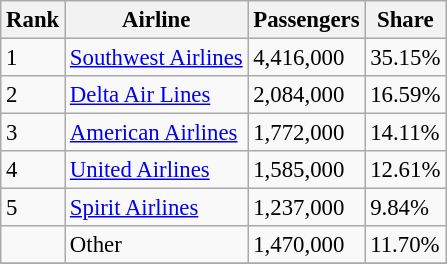<table class="wikitable sortable" style="font-size: 95%">
<tr>
<th>Rank</th>
<th>Airline</th>
<th>Passengers</th>
<th>Share</th>
</tr>
<tr>
<td>1</td>
<td><a href='#'>Southwest Airlines</a></td>
<td>4,416,000</td>
<td>35.15%</td>
</tr>
<tr>
<td>2</td>
<td><a href='#'>Delta Air Lines</a></td>
<td>2,084,000</td>
<td>16.59%</td>
</tr>
<tr>
<td>3</td>
<td><a href='#'>American Airlines</a></td>
<td>1,772,000</td>
<td>14.11%</td>
</tr>
<tr>
<td>4</td>
<td><a href='#'>United Airlines</a></td>
<td>1,585,000</td>
<td>12.61%</td>
</tr>
<tr>
<td>5</td>
<td><a href='#'>Spirit Airlines</a></td>
<td>1,237,000</td>
<td>9.84%</td>
</tr>
<tr>
<td></td>
<td>Other</td>
<td>1,470,000</td>
<td>11.70%</td>
</tr>
<tr>
</tr>
</table>
